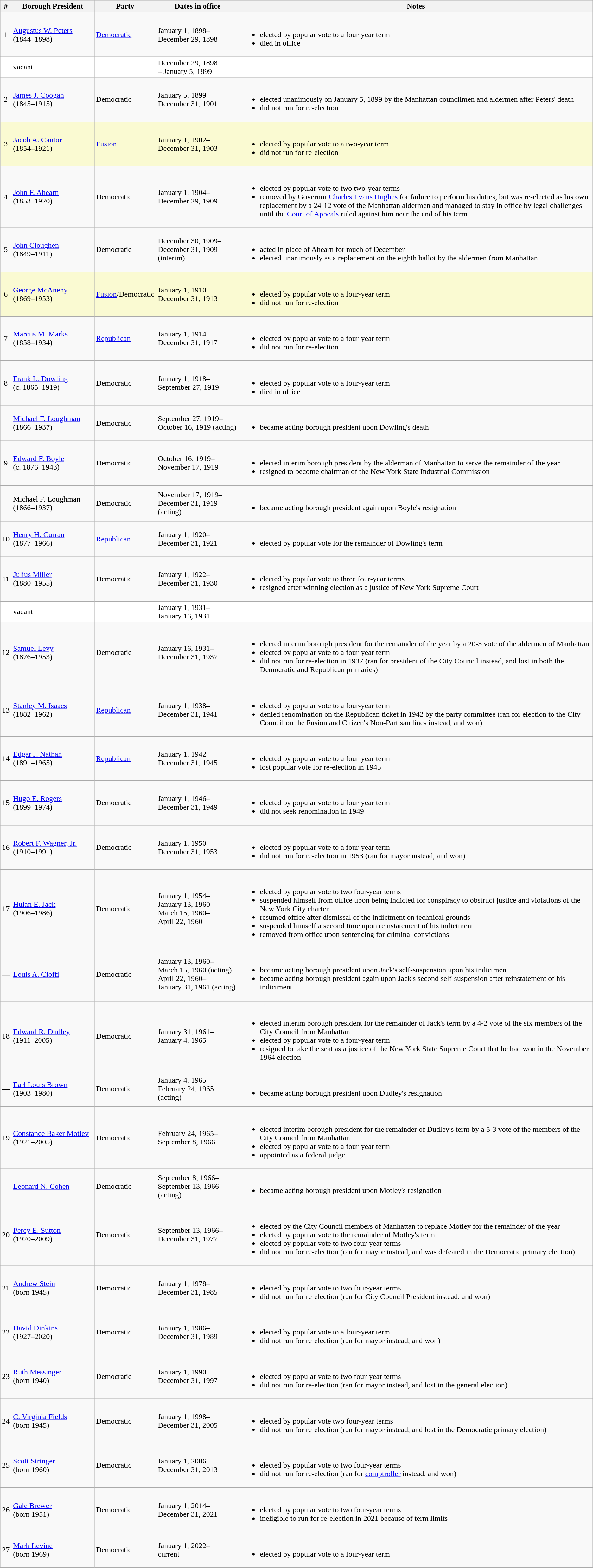<table class="wikitable sortable mw-collapsible mw-open" >
<tr align=center valign=top>
<th>#</th>
<th width = "14%">Borough President</th>
<th>Party</th>
<th width = "14%">Dates in office</th>
<th>Notes</th>
</tr>
<tr>
<td align=center>1</td>
<td><a href='#'>Augustus W. Peters</a><br>(1844–1898)</td>
<td><a href='#'>Democratic</a></td>
<td>January 1, 1898–<br>December 29, 1898</td>
<td><br><ul><li>elected by popular vote to a four-year term</li><li>died in office</li></ul></td>
</tr>
<tr bgcolor=ffffff>
<td></td>
<td>vacant</td>
<td></td>
<td>December 29, 1898<br> – January 5, 1899</td>
<td></td>
</tr>
<tr>
<td align=center>2</td>
<td><a href='#'>James J. Coogan</a><br>(1845–1915)</td>
<td>Democratic</td>
<td>January 5, 1899–<br>December 31, 1901</td>
<td><br><ul><li>elected unanimously on January 5, 1899 by the Manhattan councilmen and aldermen after Peters' death</li><li>did not run for re-election</li></ul></td>
</tr>
<tr bgcolor=fafad2>
<td align=center>3</td>
<td><a href='#'>Jacob A. Cantor</a><br>(1854–1921)</td>
<td><a href='#'>Fusion</a></td>
<td>January 1, 1902–<br>December 31, 1903</td>
<td><br><ul><li>elected by popular vote to a two-year term</li><li>did not run for re-election</li></ul></td>
</tr>
<tr>
<td align=center>4</td>
<td><a href='#'>John F. Ahearn</a><br>(1853–1920)</td>
<td>Democratic</td>
<td>January 1, 1904–<br>December 29, 1909</td>
<td><br><ul><li>elected by popular vote to two two-year terms</li><li>removed by Governor <a href='#'>Charles Evans Hughes</a> for failure to perform his duties, but was re-elected as his own replacement by a 24-12 vote of the Manhattan aldermen and managed to stay in office by legal challenges until the <a href='#'>Court of Appeals</a> ruled against him near the end of his term</li></ul></td>
</tr>
<tr>
<td align=center>5</td>
<td><a href='#'>John Cloughen</a><br>(1849–1911)</td>
<td>Democratic</td>
<td>December 30, 1909–<br>December 31, 1909 (interim)</td>
<td><br><ul><li>acted in place of Ahearn for much of December</li><li>elected unanimously as a replacement on the eighth ballot by the aldermen from Manhattan</li></ul></td>
</tr>
<tr bgcolor=fafad2>
<td align=center>6</td>
<td><a href='#'>George McAneny</a><br>(1869–1953)</td>
<td><a href='#'>Fusion</a>/Democratic</td>
<td>January 1, 1910–<br>December 31, 1913</td>
<td><br><ul><li>elected by popular vote to a four-year term</li><li>did not run for re-election</li></ul></td>
</tr>
<tr>
<td align=center>7</td>
<td><a href='#'>Marcus M. Marks</a><br>(1858–1934)</td>
<td><a href='#'>Republican</a></td>
<td>January 1, 1914–<br>December 31, 1917</td>
<td><br><ul><li>elected by popular vote to a four-year term</li><li>did not run for re-election</li></ul></td>
</tr>
<tr>
<td align=center>8</td>
<td><a href='#'>Frank L. Dowling</a><br>(c. 1865–1919)</td>
<td>Democratic</td>
<td>January 1, 1918–<br>September 27, 1919</td>
<td><br><ul><li>elected by popular vote to a four-year term</li><li>died in office</li></ul></td>
</tr>
<tr>
<td align=center>—</td>
<td><a href='#'>Michael F. Loughman</a><br>(1866–1937)</td>
<td>Democratic</td>
<td>September 27, 1919–<br>October 16, 1919 (acting)</td>
<td><br><ul><li>became acting borough president upon Dowling's death</li></ul></td>
</tr>
<tr>
<td align=center>9</td>
<td><a href='#'>Edward F. Boyle</a><br>(c. 1876–1943)</td>
<td>Democratic</td>
<td>October 16, 1919–<br>November 17, 1919</td>
<td><br><ul><li>elected interim borough president by the alderman of Manhattan to serve the remainder of the year</li><li>resigned to become chairman of the New York State Industrial Commission</li></ul></td>
</tr>
<tr>
<td align=center>—</td>
<td>Michael F. Loughman<br>(1866–1937)</td>
<td>Democratic</td>
<td>November 17, 1919–<br>December 31, 1919 (acting)</td>
<td><br><ul><li>became acting borough president again upon Boyle's resignation</li></ul></td>
</tr>
<tr>
<td align=center>10</td>
<td><a href='#'>Henry H. Curran</a><br>(1877–1966)</td>
<td><a href='#'>Republican</a></td>
<td>January 1, 1920–<br>December 31, 1921</td>
<td><br><ul><li>elected by popular vote for the remainder of Dowling's term</li></ul></td>
</tr>
<tr>
<td align=center>11</td>
<td><a href='#'>Julius Miller</a><br>(1880–1955)</td>
<td>Democratic</td>
<td>January 1, 1922–<br>December 31, 1930</td>
<td><br><ul><li>elected by popular vote to three four-year terms</li><li>resigned after winning election as a justice of New York Supreme Court</li></ul></td>
</tr>
<tr bgcolor=ffffff>
<td align=center></td>
<td>vacant</td>
<td></td>
<td>January 1, 1931–<br>January 16, 1931</td>
<td></td>
</tr>
<tr>
<td align=center>12</td>
<td><a href='#'>Samuel Levy</a><br>(1876–1953)</td>
<td>Democratic</td>
<td>January 16, 1931–<br>December 31, 1937</td>
<td><br><ul><li>elected interim borough president for the remainder of the year by a 20-3 vote of the aldermen of Manhattan</li><li>elected by popular vote to a four-year term</li><li>did not run for re-election in 1937 (ran for president of the City Council instead, and lost in both the Democratic and Republican primaries)</li></ul></td>
</tr>
<tr>
<td align=center>13</td>
<td><a href='#'>Stanley M. Isaacs</a><br>(1882–1962)</td>
<td><a href='#'>Republican</a></td>
<td>January 1, 1938–<br>December 31, 1941</td>
<td><br><ul><li>elected by popular vote to a four-year term</li><li>denied renomination on the Republican ticket in 1942 by the party committee (ran for election to the City Council on the Fusion and Citizen's Non-Partisan lines instead, and won)</li></ul></td>
</tr>
<tr>
<td align=center>14</td>
<td><a href='#'>Edgar J. Nathan</a><br>(1891–1965)</td>
<td><a href='#'>Republican</a></td>
<td>January 1, 1942–<br>December 31, 1945</td>
<td><br><ul><li>elected by popular vote to a four-year term</li><li>lost popular vote for re-election in 1945</li></ul></td>
</tr>
<tr>
<td align=center>15</td>
<td><a href='#'>Hugo E. Rogers</a><br>(1899–1974)</td>
<td>Democratic</td>
<td>January 1, 1946–<br>December 31, 1949</td>
<td><br><ul><li>elected by popular vote to a four-year term</li><li>did not seek renomination in 1949</li></ul></td>
</tr>
<tr>
<td align=center>16</td>
<td><a href='#'>Robert F. Wagner, Jr.</a><br>(1910–1991)</td>
<td>Democratic</td>
<td>January 1, 1950–<br>December 31, 1953</td>
<td><br><ul><li>elected by popular vote to a four-year term</li><li>did not run for re-election in 1953 (ran for mayor instead, and won)</li></ul></td>
</tr>
<tr>
<td align=center>17</td>
<td><a href='#'>Hulan E. Jack</a><br>(1906–1986)</td>
<td>Democratic</td>
<td>January 1, 1954–<br>January 13, 1960<br>March 15, 1960–<br>April 22, 1960</td>
<td><br><ul><li>elected by popular vote to two four-year terms</li><li>suspended himself from office upon being indicted for conspiracy to obstruct justice and violations of the New York City charter</li><li>resumed office after dismissal of the indictment on technical grounds</li><li>suspended himself a second time upon reinstatement of his indictment</li><li>removed from office upon sentencing for criminal convictions</li></ul></td>
</tr>
<tr>
<td align=center>—</td>
<td><a href='#'>Louis A. Cioffi</a></td>
<td>Democratic</td>
<td>January 13, 1960–<br>March 15, 1960 (acting)<br>April 22, 1960–<br>January 31, 1961 (acting)</td>
<td><br><ul><li>became acting borough president upon Jack's self-suspension upon his indictment</li><li>became acting borough president again upon Jack's second self-suspension after reinstatement of his indictment</li></ul></td>
</tr>
<tr>
<td align=center>18</td>
<td><a href='#'>Edward R. Dudley</a><br>(1911–2005)</td>
<td>Democratic</td>
<td>January 31, 1961–<br>January 4, 1965</td>
<td><br><ul><li>elected interim borough president for the remainder of Jack's term by a 4-2 vote of the six members of the City Council from Manhattan</li><li>elected by popular vote to a four-year term</li><li>resigned to take the seat as a justice of the New York State Supreme Court that he had won in the November 1964 election</li></ul></td>
</tr>
<tr>
<td align=center>—</td>
<td><a href='#'>Earl Louis Brown</a><br>(1903–1980)</td>
<td>Democratic</td>
<td>January 4, 1965–<br>February 24, 1965 (acting)</td>
<td><br><ul><li>became acting borough president upon Dudley's resignation</li></ul></td>
</tr>
<tr>
<td align=center>19</td>
<td><a href='#'>Constance Baker Motley</a><br>(1921–2005)</td>
<td>Democratic</td>
<td>February 24, 1965–<br>September 8, 1966</td>
<td><br><ul><li>elected interim borough president for the remainder of Dudley's term by a 5-3 vote of the members of the City Council from Manhattan</li><li>elected by popular vote to a four-year term</li><li>appointed as a federal judge</li></ul></td>
</tr>
<tr>
<td align=center>—</td>
<td><a href='#'>Leonard N. Cohen</a><br></td>
<td>Democratic</td>
<td>September 8, 1966–<br>September 13, 1966 (acting)</td>
<td><br><ul><li>became acting borough president upon Motley's resignation</li></ul></td>
</tr>
<tr>
<td align=center>20</td>
<td><a href='#'>Percy E. Sutton</a><br>(1920–2009)</td>
<td>Democratic</td>
<td>September 13, 1966–<br>December 31, 1977</td>
<td><br><ul><li>elected by the City Council members of Manhattan to replace Motley for the remainder of the year</li><li>elected by popular vote to the remainder of Motley's term</li><li>elected by popular vote to two four-year terms</li><li>did not run for re-election (ran for mayor instead, and was defeated in the Democratic primary election)</li></ul></td>
</tr>
<tr>
<td align=center>21</td>
<td><a href='#'>Andrew Stein</a><br>(born 1945)</td>
<td>Democratic</td>
<td>January 1, 1978–<br>December 31, 1985</td>
<td><br><ul><li>elected by popular vote to two four-year terms</li><li>did not run for re-election (ran for City Council President instead, and won)</li></ul></td>
</tr>
<tr>
<td align=center>22</td>
<td><a href='#'>David Dinkins</a><br>(1927–2020)</td>
<td>Democratic</td>
<td>January 1, 1986–<br>December 31, 1989</td>
<td><br><ul><li>elected by popular vote to a four-year term</li><li>did not run for re-election (ran for mayor instead, and won)</li></ul></td>
</tr>
<tr>
<td align=center>23</td>
<td><a href='#'>Ruth Messinger</a><br>(born 1940)</td>
<td>Democratic</td>
<td>January 1, 1990–<br>December 31, 1997</td>
<td><br><ul><li>elected by popular vote to two four-year terms</li><li>did not run for re-election (ran for mayor instead, and lost in the general election)</li></ul></td>
</tr>
<tr>
<td align=center>24</td>
<td><a href='#'>C. Virginia Fields</a><br>(born 1945)</td>
<td>Democratic</td>
<td>January 1, 1998–<br>December 31, 2005</td>
<td><br><ul><li>elected by popular vote two four-year terms</li><li>did not run for re-election (ran for mayor instead, and lost in the Democratic primary election)</li></ul></td>
</tr>
<tr>
<td align=center>25</td>
<td><a href='#'>Scott Stringer</a><br>(born 1960)</td>
<td>Democratic</td>
<td>January 1, 2006–<br>December 31, 2013</td>
<td><br><ul><li>elected by popular vote to two four-year terms</li><li>did not run for re-election (ran for <a href='#'>comptroller</a> instead, and won)</li></ul></td>
</tr>
<tr>
<td align=center>26</td>
<td><a href='#'>Gale Brewer</a><br>(born 1951)</td>
<td>Democratic</td>
<td>January 1, 2014–<br>December 31, 2021</td>
<td><br><ul><li>elected by popular vote to two four-year terms</li><li>ineligible to run for re-election in 2021 because of term limits</li></ul></td>
</tr>
<tr>
<td align=center>27</td>
<td><a href='#'>Mark Levine</a><br>(born 1969)</td>
<td>Democratic</td>
<td>January 1, 2022–<br>current</td>
<td><br><ul><li>elected by popular vote to a four-year term</li></ul></td>
</tr>
</table>
